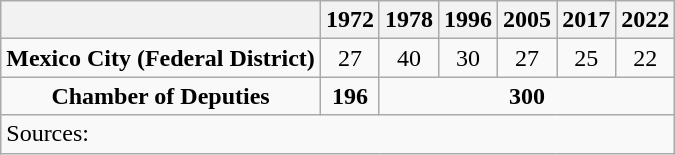<table class="wikitable mw-collapsible" style="text-align: center">
<tr>
<th></th>
<th>1972</th>
<th>1978</th>
<th>1996</th>
<th>2005</th>
<th>2017</th>
<th>2022</th>
</tr>
<tr>
<td><strong>Mexico City (Federal District)</strong></td>
<td>27</td>
<td>40</td>
<td>30</td>
<td>27</td>
<td>25</td>
<td>22</td>
</tr>
<tr>
<td><strong>Chamber of Deputies</strong></td>
<td><strong>196</strong></td>
<td colspan=5><strong>300</strong></td>
</tr>
<tr>
<td colspan=7 style="text-align: left">Sources: </td>
</tr>
</table>
